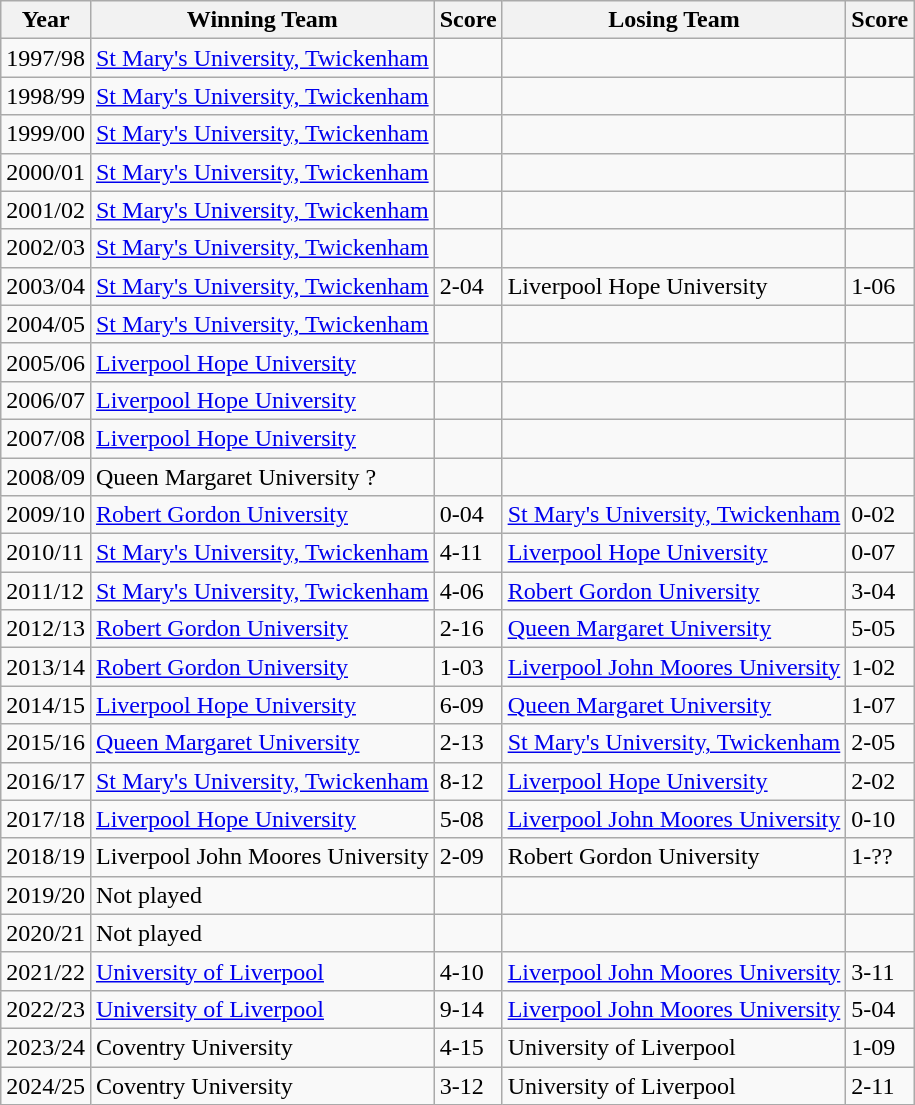<table class="wikitable">
<tr>
<th>Year</th>
<th>Winning Team</th>
<th>Score</th>
<th>Losing Team</th>
<th>Score</th>
</tr>
<tr>
<td>1997/98</td>
<td><a href='#'>St Mary's University, Twickenham</a></td>
<td></td>
<td></td>
<td></td>
</tr>
<tr>
<td>1998/99</td>
<td><a href='#'>St Mary's University, Twickenham</a></td>
<td></td>
<td></td>
<td></td>
</tr>
<tr>
<td>1999/00</td>
<td><a href='#'>St Mary's University, Twickenham</a></td>
<td></td>
<td></td>
<td></td>
</tr>
<tr>
<td>2000/01</td>
<td><a href='#'>St Mary's University, Twickenham</a></td>
<td></td>
<td></td>
<td></td>
</tr>
<tr>
<td>2001/02</td>
<td><a href='#'>St Mary's University, Twickenham</a></td>
<td></td>
<td></td>
<td></td>
</tr>
<tr>
<td>2002/03</td>
<td><a href='#'>St Mary's University, Twickenham</a></td>
<td></td>
<td></td>
<td></td>
</tr>
<tr>
<td>2003/04</td>
<td><a href='#'>St Mary's University, Twickenham</a></td>
<td>2-04</td>
<td>Liverpool Hope University</td>
<td>1-06</td>
</tr>
<tr>
<td>2004/05</td>
<td><a href='#'>St Mary's University, Twickenham</a></td>
<td></td>
<td></td>
<td></td>
</tr>
<tr>
<td>2005/06</td>
<td><a href='#'>Liverpool Hope University</a></td>
<td></td>
<td></td>
<td></td>
</tr>
<tr>
<td>2006/07</td>
<td><a href='#'>Liverpool Hope University</a></td>
<td></td>
<td></td>
<td></td>
</tr>
<tr>
<td>2007/08</td>
<td><a href='#'>Liverpool Hope University</a></td>
<td></td>
<td></td>
<td></td>
</tr>
<tr>
<td>2008/09</td>
<td>Queen Margaret University ?</td>
<td></td>
<td></td>
<td></td>
</tr>
<tr>
<td>2009/10</td>
<td><a href='#'>Robert Gordon University</a></td>
<td>0-04</td>
<td><a href='#'>St Mary's University, Twickenham</a></td>
<td>0-02</td>
</tr>
<tr>
<td>2010/11</td>
<td><a href='#'>St Mary's University, Twickenham</a></td>
<td>4-11</td>
<td><a href='#'>Liverpool Hope University</a></td>
<td>0-07</td>
</tr>
<tr>
<td>2011/12</td>
<td><a href='#'>St Mary's University, Twickenham</a></td>
<td>4-06</td>
<td><a href='#'>Robert Gordon University</a></td>
<td>3-04</td>
</tr>
<tr>
<td>2012/13</td>
<td><a href='#'>Robert Gordon University</a></td>
<td>2-16</td>
<td><a href='#'>Queen Margaret University</a></td>
<td>5-05</td>
</tr>
<tr>
<td>2013/14</td>
<td><a href='#'>Robert Gordon University</a></td>
<td>1-03</td>
<td><a href='#'>Liverpool John Moores University</a></td>
<td>1-02</td>
</tr>
<tr>
<td>2014/15</td>
<td><a href='#'>Liverpool Hope University</a></td>
<td>6-09</td>
<td><a href='#'>Queen Margaret University</a></td>
<td>1-07</td>
</tr>
<tr>
<td>2015/16</td>
<td><a href='#'>Queen Margaret University</a></td>
<td>2-13</td>
<td><a href='#'>St Mary's University, Twickenham</a></td>
<td>2-05</td>
</tr>
<tr>
<td>2016/17</td>
<td><a href='#'>St Mary's University, Twickenham</a></td>
<td>8-12</td>
<td><a href='#'>Liverpool Hope University</a></td>
<td>2-02</td>
</tr>
<tr>
<td>2017/18</td>
<td><a href='#'>Liverpool Hope University</a></td>
<td>5-08</td>
<td><a href='#'>Liverpool John Moores University</a></td>
<td>0-10</td>
</tr>
<tr>
<td>2018/19</td>
<td>Liverpool John Moores University</td>
<td>2-09</td>
<td>Robert Gordon University</td>
<td>1-??</td>
</tr>
<tr>
<td>2019/20</td>
<td>Not played</td>
<td></td>
<td></td>
<td></td>
</tr>
<tr>
<td>2020/21</td>
<td>Not played</td>
<td></td>
<td></td>
<td></td>
</tr>
<tr>
<td>2021/22</td>
<td><a href='#'>University of Liverpool</a></td>
<td>4-10</td>
<td><a href='#'>Liverpool John Moores University</a></td>
<td>3-11</td>
</tr>
<tr>
<td>2022/23</td>
<td><a href='#'>University of Liverpool</a></td>
<td>9-14</td>
<td><a href='#'>Liverpool John Moores University</a></td>
<td>5-04</td>
</tr>
<tr>
<td>2023/24</td>
<td>Coventry University</td>
<td>4-15</td>
<td>University of Liverpool</td>
<td>1-09</td>
</tr>
<tr>
<td>2024/25</td>
<td>Coventry University</td>
<td>3-12</td>
<td>University of Liverpool</td>
<td>2-11</td>
</tr>
</table>
